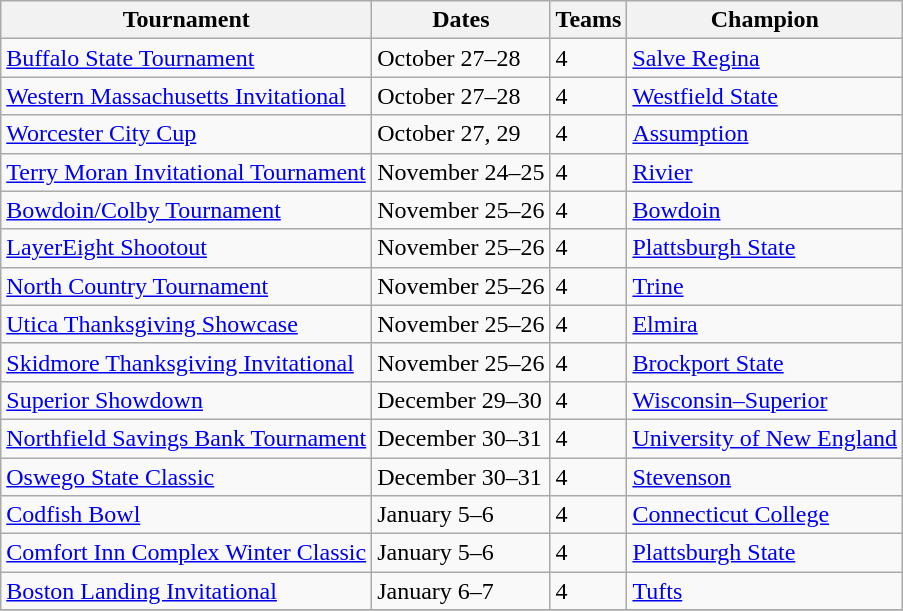<table class="wikitable">
<tr>
<th>Tournament</th>
<th>Dates</th>
<th>Teams</th>
<th>Champion</th>
</tr>
<tr>
<td><a href='#'>Buffalo State Tournament</a></td>
<td>October 27–28</td>
<td>4</td>
<td><a href='#'>Salve Regina</a></td>
</tr>
<tr>
<td><a href='#'>Western Massachusetts Invitational</a></td>
<td>October 27–28</td>
<td>4</td>
<td><a href='#'>Westfield State</a></td>
</tr>
<tr>
<td><a href='#'>Worcester City Cup</a></td>
<td>October 27, 29</td>
<td>4</td>
<td><a href='#'>Assumption</a></td>
</tr>
<tr>
<td><a href='#'>Terry Moran Invitational Tournament</a></td>
<td>November 24–25</td>
<td>4</td>
<td><a href='#'>Rivier</a></td>
</tr>
<tr>
<td><a href='#'>Bowdoin/Colby Tournament</a></td>
<td>November 25–26</td>
<td>4</td>
<td><a href='#'>Bowdoin</a></td>
</tr>
<tr>
<td><a href='#'>LayerEight Shootout</a></td>
<td>November 25–26</td>
<td>4</td>
<td><a href='#'>Plattsburgh State</a></td>
</tr>
<tr>
<td><a href='#'>North Country Tournament</a></td>
<td>November 25–26</td>
<td>4</td>
<td><a href='#'>Trine</a></td>
</tr>
<tr>
<td><a href='#'>Utica Thanksgiving Showcase</a></td>
<td>November 25–26</td>
<td>4</td>
<td><a href='#'>Elmira</a></td>
</tr>
<tr>
<td><a href='#'>Skidmore Thanksgiving Invitational</a></td>
<td>November 25–26</td>
<td>4</td>
<td><a href='#'>Brockport State</a></td>
</tr>
<tr>
<td><a href='#'>Superior Showdown</a></td>
<td>December 29–30</td>
<td>4</td>
<td><a href='#'>Wisconsin–Superior</a></td>
</tr>
<tr>
<td><a href='#'>Northfield Savings Bank Tournament</a></td>
<td>December 30–31</td>
<td>4</td>
<td><a href='#'>University of New England</a></td>
</tr>
<tr>
<td><a href='#'>Oswego State Classic</a></td>
<td>December 30–31</td>
<td>4</td>
<td><a href='#'>Stevenson</a></td>
</tr>
<tr>
<td><a href='#'>Codfish Bowl</a></td>
<td>January 5–6</td>
<td>4</td>
<td><a href='#'>Connecticut College</a></td>
</tr>
<tr>
<td><a href='#'>Comfort Inn Complex Winter Classic</a></td>
<td>January 5–6</td>
<td>4</td>
<td><a href='#'>Plattsburgh State</a></td>
</tr>
<tr>
<td><a href='#'>Boston Landing Invitational</a></td>
<td>January 6–7</td>
<td>4</td>
<td><a href='#'>Tufts</a></td>
</tr>
<tr>
</tr>
</table>
